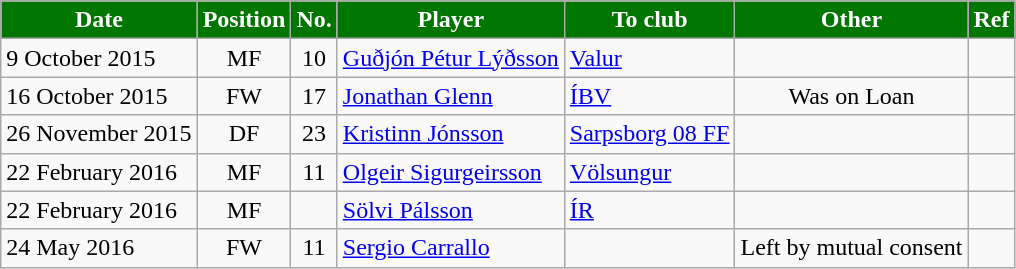<table class="wikitable sortable">
<tr>
<th style="background:#007500; color:white;">Date</th>
<th style="background:#007500; color:white;">Position</th>
<th style="background:#007500; color:white;">No.</th>
<th style="background:#007500; color:white;">Player</th>
<th style="background:#007500; color:white;">To club</th>
<th style="background:#007500; color:white;">Other</th>
<th style="background:#007500; color:white;">Ref</th>
</tr>
<tr>
<td>9 October 2015</td>
<td style="text-align:center;">MF</td>
<td style="text-align:center;">10</td>
<td style="text-align:left;"> <a href='#'>Guðjón Pétur Lýðsson</a></td>
<td style="text-align:left;"> <a href='#'>Valur</a></td>
<td style="text-align:center;"></td>
<td></td>
</tr>
<tr>
<td>16 October 2015</td>
<td style="text-align:center;">FW</td>
<td style="text-align:center;">17</td>
<td style="text-align:left;"> <a href='#'>Jonathan Glenn</a></td>
<td style="text-align:left;"> <a href='#'>ÍBV</a></td>
<td style="text-align:center;">Was on Loan</td>
<td></td>
</tr>
<tr>
<td>26 November 2015</td>
<td style="text-align:center;">DF</td>
<td style="text-align:center;">23</td>
<td style="text-align:left;"> <a href='#'>Kristinn Jónsson</a></td>
<td style="text-align:left;"> <a href='#'>Sarpsborg 08 FF</a></td>
<td style="text-align:center;"></td>
<td></td>
</tr>
<tr>
<td>22 February 2016</td>
<td style="text-align:center;">MF</td>
<td style="text-align:center;">11</td>
<td style="text-align:left;"> <a href='#'>Olgeir Sigurgeirsson</a></td>
<td style="text-align:left;"> <a href='#'>Völsungur</a></td>
<td style="text-align:center;"></td>
<td></td>
</tr>
<tr>
<td>22 February 2016</td>
<td style="text-align:center;">MF</td>
<td style="text-align:center;"></td>
<td style="text-align:left;"> <a href='#'>Sölvi Pálsson</a></td>
<td style="text-align:left;"> <a href='#'>ÍR</a></td>
<td style="text-align:center;"></td>
<td></td>
</tr>
<tr>
<td>24 May 2016</td>
<td style="text-align:center;">FW</td>
<td style="text-align:center;">11</td>
<td style="text-align:left;"> <a href='#'>Sergio Carrallo</a></td>
<td style="text-align:left;"></td>
<td style="text-align:center;">Left by mutual consent</td>
<td></td>
</tr>
</table>
